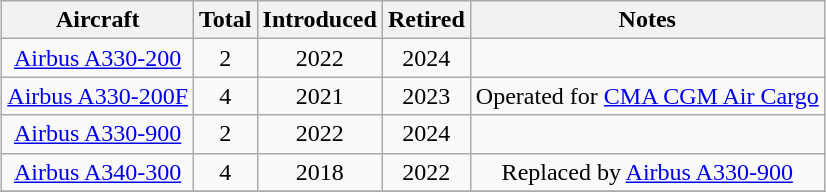<table class="wikitable" style="margin:0.5em auto; text-align:center">
<tr>
<th>Aircraft</th>
<th>Total</th>
<th>Introduced</th>
<th>Retired</th>
<th>Notes</th>
</tr>
<tr>
<td><a href='#'>Airbus A330-200</a></td>
<td>2</td>
<td>2022</td>
<td>2024</td>
<td></td>
</tr>
<tr>
<td><a href='#'>Airbus A330-200F</a></td>
<td>4</td>
<td>2021</td>
<td>2023</td>
<td>Operated for <a href='#'>CMA CGM Air Cargo</a></td>
</tr>
<tr>
<td><a href='#'>Airbus A330-900</a></td>
<td>2</td>
<td>2022</td>
<td>2024</td>
<td></td>
</tr>
<tr>
<td><a href='#'>Airbus A340-300</a></td>
<td>4</td>
<td>2018</td>
<td>2022</td>
<td>Replaced by <a href='#'>Airbus A330-900</a></td>
</tr>
<tr>
</tr>
</table>
